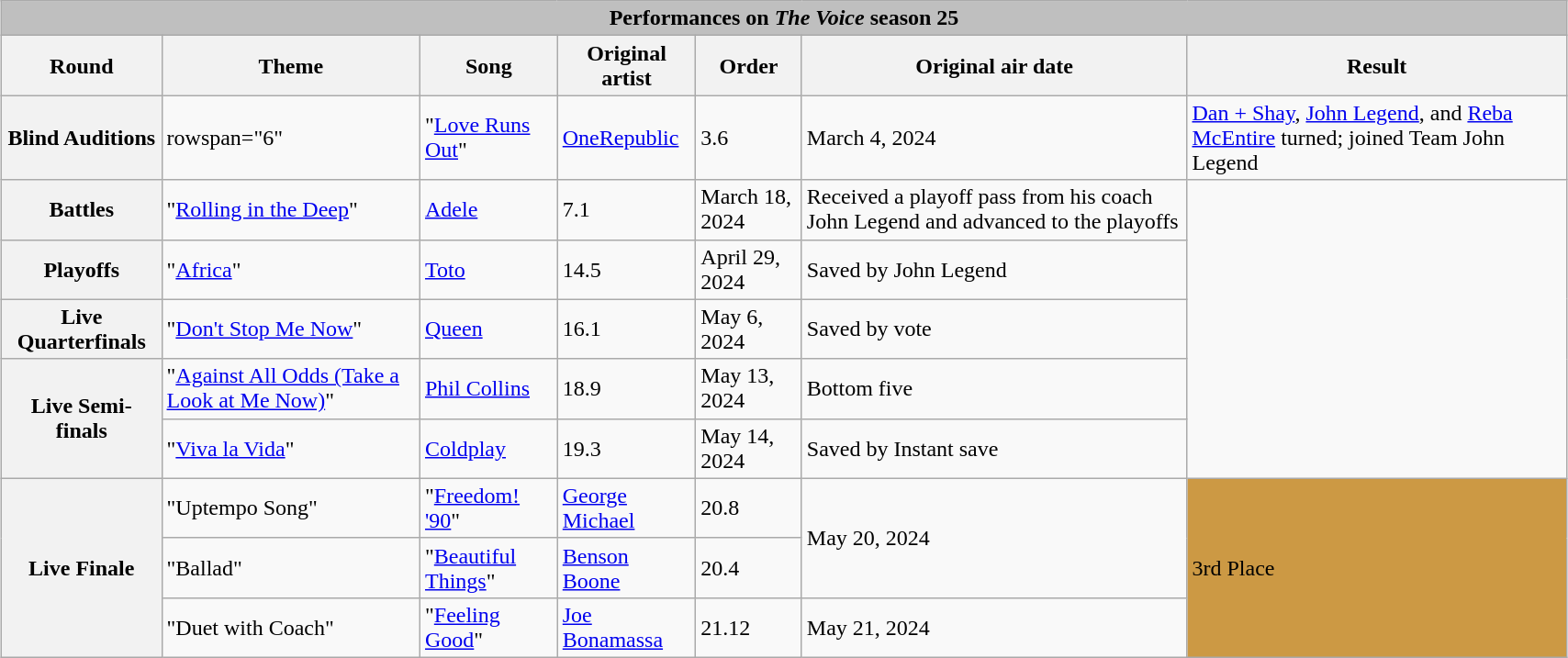<table class="wikitable collapsible autocollapse" style="width:90%; margin:1em auto 1em auto;">
<tr>
<th colspan="7" style="background:#BFBFBF;">Performances on <em>The Voice</em> season 25</th>
</tr>
<tr>
<th>Round</th>
<th>Theme</th>
<th>Song</th>
<th>Original artist</th>
<th>Order</th>
<th>Original air date</th>
<th>Result</th>
</tr>
<tr>
<th scope="row">Blind Auditions</th>
<td>rowspan="6" </td>
<td>"<a href='#'>Love Runs Out</a>"</td>
<td><a href='#'>OneRepublic</a></td>
<td>3.6</td>
<td>March 4, 2024</td>
<td><a href='#'>Dan + Shay</a>, <a href='#'>John Legend</a>, and <a href='#'>Reba McEntire</a> turned; joined Team John Legend</td>
</tr>
<tr>
<th scope="row">Battles<br></th>
<td>"<a href='#'>Rolling in the Deep</a>" </td>
<td><a href='#'>Adele</a></td>
<td>7.1</td>
<td>March 18, 2024</td>
<td>Received a playoff pass from his coach John Legend and advanced to the playoffs</td>
</tr>
<tr>
<th scope="row">Playoffs<br></th>
<td>"<a href='#'>Africa</a>"</td>
<td><a href='#'>Toto</a>  </td>
<td>14.5</td>
<td>April 29, 2024</td>
<td>Saved by John Legend</td>
</tr>
<tr>
<th scope="row">Live Quarterfinals<br></th>
<td>"<a href='#'>Don't Stop Me Now</a>"</td>
<td><a href='#'>Queen</a></td>
<td>16.1</td>
<td>May 6, 2024</td>
<td>Saved by vote</td>
</tr>
<tr>
<th rowspan="2" scope="row">Live Semi-finals<br></th>
<td>"<a href='#'>Against All Odds (Take a Look at Me Now)</a>"</td>
<td><a href='#'>Phil Collins</a></td>
<td>18.9</td>
<td>May 13, 2024</td>
<td>Bottom five</td>
</tr>
<tr>
<td>"<a href='#'>Viva la Vida</a>"</td>
<td><a href='#'>Coldplay</a></td>
<td>19.3</td>
<td>May 14, 2024</td>
<td>Saved by Instant save</td>
</tr>
<tr>
<th rowspan=3>Live Finale<br></th>
<td>"Uptempo Song"</td>
<td>"<a href='#'>Freedom! '90</a>"</td>
<td><a href='#'>George Michael</a></td>
<td>20.8</td>
<td rowspan="2">May 20, 2024</td>
<td ! rowspan=3 style="background:#c94;">3rd Place</td>
</tr>
<tr>
<td>"Ballad"</td>
<td>"<a href='#'>Beautiful Things</a>"</td>
<td><a href='#'>Benson Boone</a></td>
<td>20.4</td>
</tr>
<tr>
<td>"Duet with Coach"</td>
<td>"<a href='#'>Feeling Good</a>" </td>
<td><a href='#'>Joe Bonamassa</a></td>
<td>21.12</td>
<td>May 21, 2024</td>
</tr>
</table>
